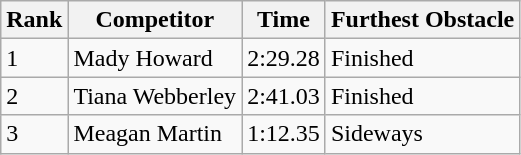<table class="wikitable sortable mw-collapsible">
<tr>
<th>Rank</th>
<th>Competitor</th>
<th>Time</th>
<th>Furthest Obstacle</th>
</tr>
<tr>
<td>1</td>
<td>Mady Howard</td>
<td>2:29.28</td>
<td>Finished</td>
</tr>
<tr>
<td>2</td>
<td>Tiana Webberley</td>
<td>2:41.03</td>
<td>Finished</td>
</tr>
<tr>
<td>3</td>
<td>Meagan Martin</td>
<td>1:12.35</td>
<td>Sideways</td>
</tr>
</table>
